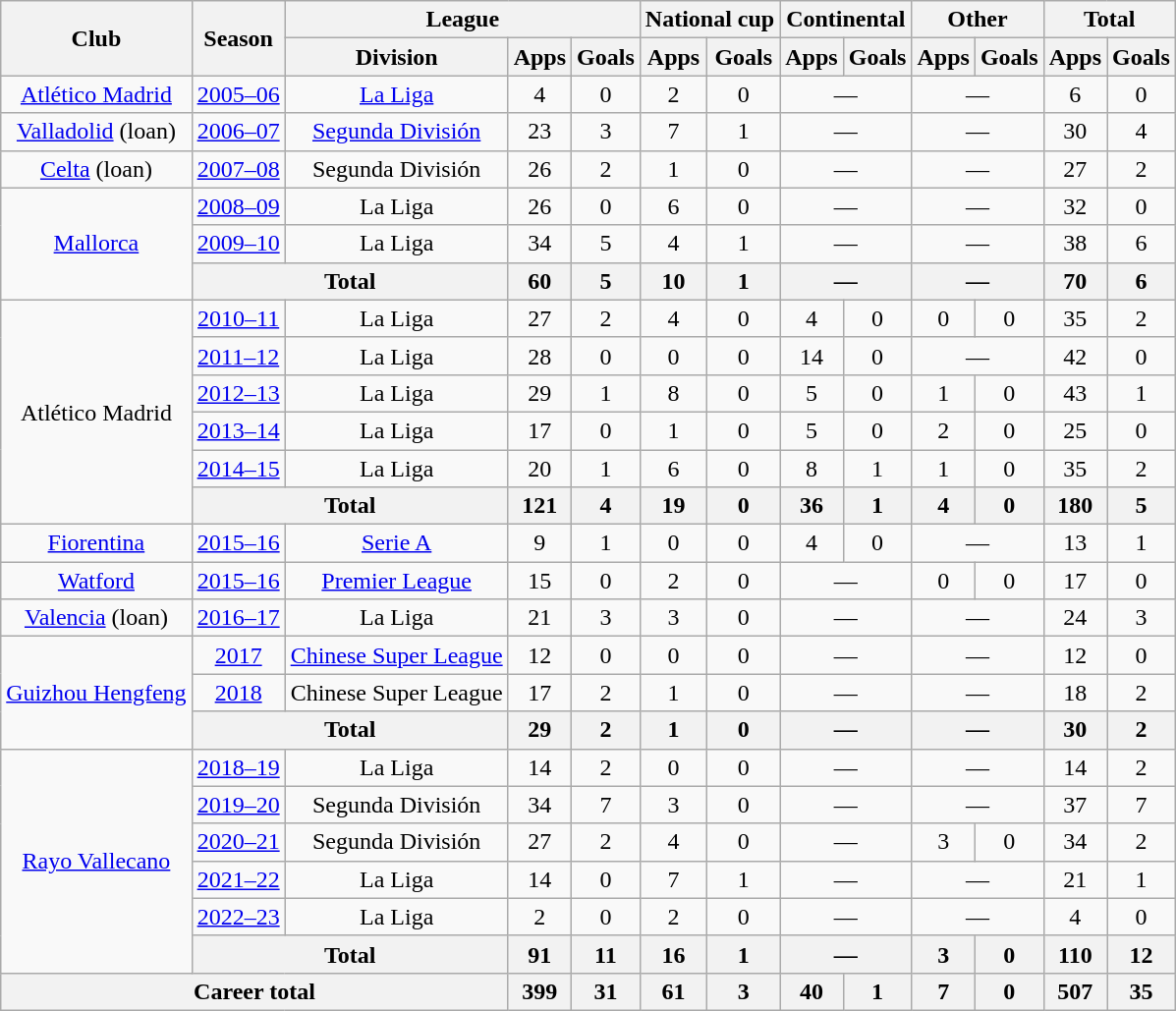<table class="wikitable" style="text-align: center">
<tr>
<th rowspan="2">Club</th>
<th rowspan="2">Season</th>
<th colspan="3">League</th>
<th colspan="2">National cup</th>
<th colspan="2">Continental</th>
<th colspan="2">Other</th>
<th colspan="2">Total</th>
</tr>
<tr>
<th>Division</th>
<th>Apps</th>
<th>Goals</th>
<th>Apps</th>
<th>Goals</th>
<th>Apps</th>
<th>Goals</th>
<th>Apps</th>
<th>Goals</th>
<th>Apps</th>
<th>Goals</th>
</tr>
<tr>
<td><a href='#'>Atlético Madrid</a></td>
<td><a href='#'>2005–06</a></td>
<td><a href='#'>La Liga</a></td>
<td>4</td>
<td>0</td>
<td>2</td>
<td>0</td>
<td colspan="2">—</td>
<td colspan="2">—</td>
<td>6</td>
<td>0</td>
</tr>
<tr>
<td><a href='#'>Valladolid</a> (loan)</td>
<td><a href='#'>2006–07</a></td>
<td><a href='#'>Segunda División</a></td>
<td>23</td>
<td>3</td>
<td>7</td>
<td>1</td>
<td colspan="2">—</td>
<td colspan="2">—</td>
<td>30</td>
<td>4</td>
</tr>
<tr>
<td><a href='#'>Celta</a> (loan)</td>
<td><a href='#'>2007–08</a></td>
<td>Segunda División</td>
<td>26</td>
<td>2</td>
<td>1</td>
<td>0</td>
<td colspan="2">—</td>
<td colspan="2">—</td>
<td>27</td>
<td>2</td>
</tr>
<tr>
<td rowspan="3"><a href='#'>Mallorca</a></td>
<td><a href='#'>2008–09</a></td>
<td>La Liga</td>
<td>26</td>
<td>0</td>
<td>6</td>
<td>0</td>
<td colspan="2">—</td>
<td colspan="2">—</td>
<td>32</td>
<td>0</td>
</tr>
<tr>
<td><a href='#'>2009–10</a></td>
<td>La Liga</td>
<td>34</td>
<td>5</td>
<td>4</td>
<td>1</td>
<td colspan="2">—</td>
<td colspan="2">—</td>
<td>38</td>
<td>6</td>
</tr>
<tr>
<th colspan="2">Total</th>
<th>60</th>
<th>5</th>
<th>10</th>
<th>1</th>
<th colspan="2">—</th>
<th colspan="2">—</th>
<th>70</th>
<th>6</th>
</tr>
<tr>
<td rowspan="6">Atlético Madrid</td>
<td><a href='#'>2010–11</a></td>
<td>La Liga</td>
<td>27</td>
<td>2</td>
<td>4</td>
<td>0</td>
<td>4</td>
<td>0</td>
<td>0</td>
<td>0</td>
<td>35</td>
<td>2</td>
</tr>
<tr>
<td><a href='#'>2011–12</a></td>
<td>La Liga</td>
<td>28</td>
<td>0</td>
<td>0</td>
<td>0</td>
<td>14</td>
<td>0</td>
<td colspan="2">—</td>
<td>42</td>
<td>0</td>
</tr>
<tr>
<td><a href='#'>2012–13</a></td>
<td>La Liga</td>
<td>29</td>
<td>1</td>
<td>8</td>
<td>0</td>
<td>5</td>
<td>0</td>
<td>1</td>
<td>0</td>
<td>43</td>
<td>1</td>
</tr>
<tr>
<td><a href='#'>2013–14</a></td>
<td>La Liga</td>
<td>17</td>
<td>0</td>
<td>1</td>
<td>0</td>
<td>5</td>
<td>0</td>
<td>2</td>
<td>0</td>
<td>25</td>
<td>0</td>
</tr>
<tr>
<td><a href='#'>2014–15</a></td>
<td>La Liga</td>
<td>20</td>
<td>1</td>
<td>6</td>
<td>0</td>
<td>8</td>
<td>1</td>
<td>1</td>
<td>0</td>
<td>35</td>
<td>2</td>
</tr>
<tr>
<th colspan="2">Total</th>
<th>121</th>
<th>4</th>
<th>19</th>
<th>0</th>
<th>36</th>
<th>1</th>
<th>4</th>
<th>0</th>
<th>180</th>
<th>5</th>
</tr>
<tr>
<td><a href='#'>Fiorentina</a></td>
<td><a href='#'>2015–16</a></td>
<td><a href='#'>Serie A</a></td>
<td>9</td>
<td>1</td>
<td>0</td>
<td>0</td>
<td>4</td>
<td>0</td>
<td colspan="2">—</td>
<td>13</td>
<td>1</td>
</tr>
<tr>
<td><a href='#'>Watford</a></td>
<td><a href='#'>2015–16</a></td>
<td><a href='#'>Premier League</a></td>
<td>15</td>
<td>0</td>
<td>2</td>
<td>0</td>
<td colspan="2">—</td>
<td>0</td>
<td>0</td>
<td>17</td>
<td>0</td>
</tr>
<tr>
<td><a href='#'>Valencia</a> (loan)</td>
<td><a href='#'>2016–17</a></td>
<td>La Liga</td>
<td>21</td>
<td>3</td>
<td>3</td>
<td>0</td>
<td colspan="2">—</td>
<td colspan="2">—</td>
<td>24</td>
<td>3</td>
</tr>
<tr>
<td rowspan="3"><a href='#'>Guizhou Hengfeng</a></td>
<td><a href='#'>2017</a></td>
<td><a href='#'>Chinese Super League</a></td>
<td>12</td>
<td>0</td>
<td>0</td>
<td>0</td>
<td colspan="2">—</td>
<td colspan="2">—</td>
<td>12</td>
<td>0</td>
</tr>
<tr>
<td><a href='#'>2018</a></td>
<td>Chinese Super League</td>
<td>17</td>
<td>2</td>
<td>1</td>
<td>0</td>
<td colspan="2">—</td>
<td colspan="2">—</td>
<td>18</td>
<td>2</td>
</tr>
<tr>
<th colspan="2">Total</th>
<th>29</th>
<th>2</th>
<th>1</th>
<th>0</th>
<th colspan="2">—</th>
<th colspan="2">—</th>
<th>30</th>
<th>2</th>
</tr>
<tr>
<td rowspan="6"><a href='#'>Rayo Vallecano</a></td>
<td><a href='#'>2018–19</a></td>
<td>La Liga</td>
<td>14</td>
<td>2</td>
<td>0</td>
<td>0</td>
<td colspan="2">—</td>
<td colspan="2">—</td>
<td>14</td>
<td>2</td>
</tr>
<tr>
<td><a href='#'>2019–20</a></td>
<td>Segunda División</td>
<td>34</td>
<td>7</td>
<td>3</td>
<td>0</td>
<td colspan="2">—</td>
<td colspan="2">—</td>
<td>37</td>
<td>7</td>
</tr>
<tr>
<td><a href='#'>2020–21</a></td>
<td>Segunda División</td>
<td>27</td>
<td>2</td>
<td>4</td>
<td>0</td>
<td colspan="2">—</td>
<td>3</td>
<td>0</td>
<td>34</td>
<td>2</td>
</tr>
<tr>
<td><a href='#'>2021–22</a></td>
<td>La Liga</td>
<td>14</td>
<td>0</td>
<td>7</td>
<td>1</td>
<td colspan="2">—</td>
<td colspan="2">—</td>
<td>21</td>
<td>1</td>
</tr>
<tr>
<td><a href='#'>2022–23</a></td>
<td>La Liga</td>
<td>2</td>
<td>0</td>
<td>2</td>
<td>0</td>
<td colspan="2">—</td>
<td colspan="2">—</td>
<td>4</td>
<td>0</td>
</tr>
<tr>
<th colspan="2">Total</th>
<th>91</th>
<th>11</th>
<th>16</th>
<th>1</th>
<th colspan="2">—</th>
<th>3</th>
<th>0</th>
<th>110</th>
<th>12</th>
</tr>
<tr>
<th colspan="3">Career total</th>
<th>399</th>
<th>31</th>
<th>61</th>
<th>3</th>
<th>40</th>
<th>1</th>
<th>7</th>
<th>0</th>
<th>507</th>
<th>35</th>
</tr>
</table>
